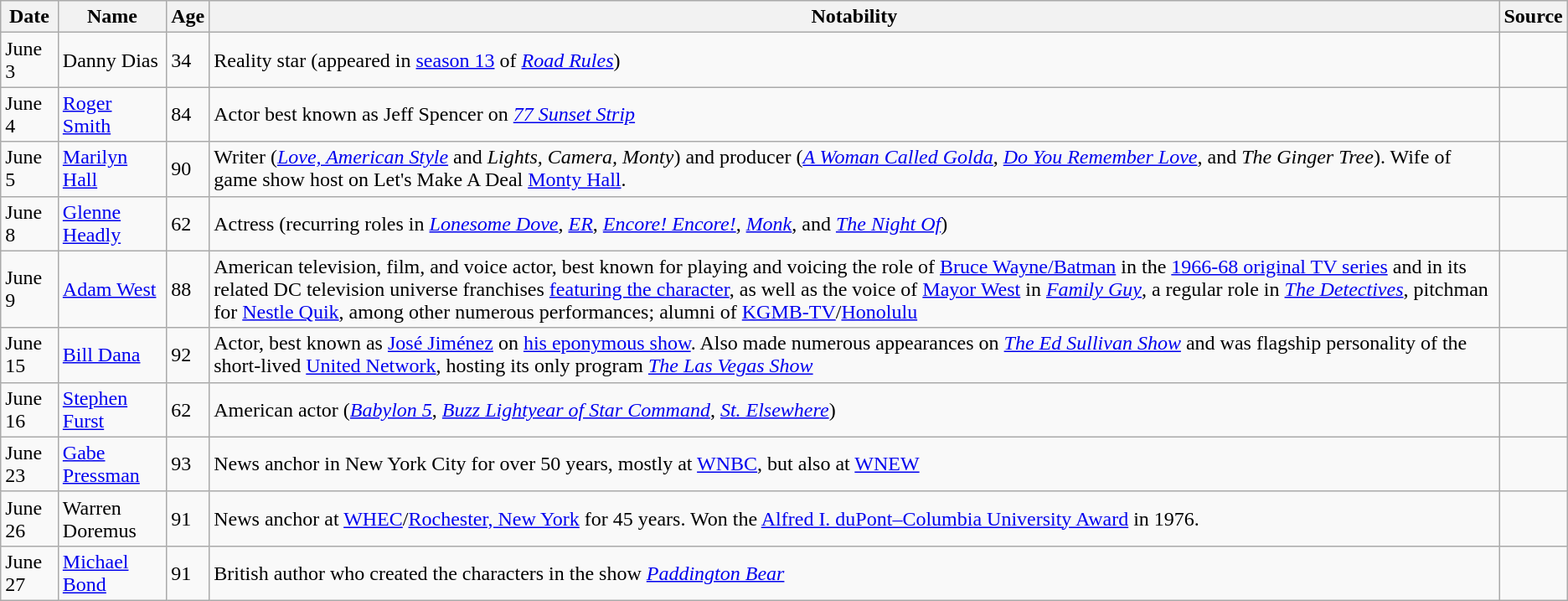<table class="wikitable sortable">
<tr ">
<th>Date</th>
<th>Name</th>
<th>Age</th>
<th class="unsortable">Notability</th>
<th class="unsortable">Source</th>
</tr>
<tr>
<td>June 3</td>
<td>Danny Dias</td>
<td>34</td>
<td>Reality star (appeared in <a href='#'>season 13</a> of <em><a href='#'>Road Rules</a></em>)</td>
<td></td>
</tr>
<tr>
<td>June 4</td>
<td><a href='#'>Roger Smith</a></td>
<td>84</td>
<td>Actor best known as Jeff Spencer on <em><a href='#'>77 Sunset Strip</a></em></td>
<td></td>
</tr>
<tr>
<td>June 5</td>
<td><a href='#'>Marilyn Hall</a></td>
<td>90</td>
<td>Writer (<em><a href='#'>Love, American Style</a></em> and <em>Lights, Camera, Monty</em>) and producer (<em><a href='#'>A Woman Called Golda</a></em>, <em><a href='#'>Do You Remember Love</a></em>, and <em>The Ginger Tree</em>). Wife of game show host on Let's Make A Deal <a href='#'>Monty Hall</a>.</td>
<td></td>
</tr>
<tr>
<td>June 8</td>
<td><a href='#'>Glenne Headly</a></td>
<td>62</td>
<td>Actress (recurring roles in <em><a href='#'>Lonesome Dove</a></em>, <em><a href='#'>ER</a></em>, <em><a href='#'>Encore! Encore!</a></em>, <em><a href='#'>Monk</a></em>, and <em><a href='#'>The Night Of</a></em>)</td>
<td></td>
</tr>
<tr>
<td>June 9</td>
<td><a href='#'>Adam West</a></td>
<td>88</td>
<td>American television, film, and voice actor, best known for playing and voicing the role of <a href='#'>Bruce Wayne/Batman</a> in the <a href='#'>1966-68 original TV series</a> and in its related DC television universe franchises <a href='#'>featuring the character</a>, as well as the voice of <a href='#'>Mayor West</a> in <em><a href='#'>Family Guy</a></em>, a regular role in <em><a href='#'>The Detectives</a></em>, pitchman for <a href='#'>Nestle Quik</a>, among other numerous performances; alumni of <a href='#'>KGMB-TV</a>/<a href='#'>Honolulu</a></td>
<td></td>
</tr>
<tr>
<td>June 15</td>
<td><a href='#'>Bill Dana</a></td>
<td>92</td>
<td>Actor, best known as <a href='#'>José Jiménez</a> on <a href='#'>his eponymous show</a>. Also made numerous appearances on <em><a href='#'>The Ed Sullivan Show</a></em> and was flagship personality of the short-lived <a href='#'>United Network</a>, hosting its only program <em><a href='#'>The Las Vegas Show</a></em></td>
<td></td>
</tr>
<tr>
<td>June 16</td>
<td><a href='#'>Stephen Furst</a></td>
<td>62</td>
<td>American actor (<em><a href='#'>Babylon 5</a></em>, <em><a href='#'>Buzz Lightyear of Star Command</a></em>, <em><a href='#'>St. Elsewhere</a></em>)</td>
<td></td>
</tr>
<tr>
<td>June 23</td>
<td><a href='#'>Gabe Pressman</a></td>
<td>93</td>
<td>News anchor in New York City for over 50 years, mostly at <a href='#'>WNBC</a>, but also at <a href='#'>WNEW</a></td>
<td></td>
</tr>
<tr>
<td>June 26</td>
<td>Warren Doremus</td>
<td>91</td>
<td>News anchor at <a href='#'>WHEC</a>/<a href='#'>Rochester, New York</a> for 45 years. Won the <a href='#'>Alfred I. duPont–Columbia University Award</a> in 1976.</td>
<td></td>
</tr>
<tr>
<td>June 27</td>
<td><a href='#'>Michael Bond</a></td>
<td>91</td>
<td>British author who created the characters in the show <em><a href='#'>Paddington Bear</a></em></td>
<td></td>
</tr>
</table>
